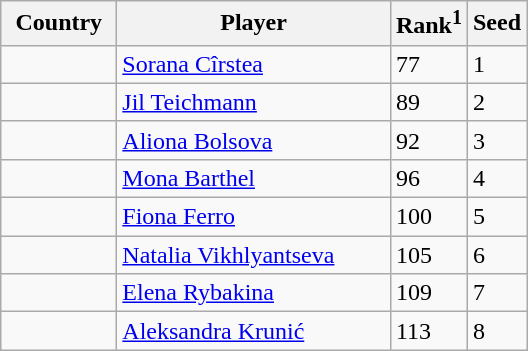<table class="sortable wikitable">
<tr>
<th width="70">Country</th>
<th width="175">Player</th>
<th>Rank<sup>1</sup></th>
<th>Seed</th>
</tr>
<tr>
<td></td>
<td><a href='#'>Sorana Cîrstea</a></td>
<td>77</td>
<td>1</td>
</tr>
<tr>
<td></td>
<td><a href='#'>Jil Teichmann</a></td>
<td>89</td>
<td>2</td>
</tr>
<tr>
<td></td>
<td><a href='#'>Aliona Bolsova</a></td>
<td>92</td>
<td>3</td>
</tr>
<tr>
<td></td>
<td><a href='#'>Mona Barthel</a></td>
<td>96</td>
<td>4</td>
</tr>
<tr>
<td></td>
<td><a href='#'>Fiona Ferro</a></td>
<td>100</td>
<td>5</td>
</tr>
<tr>
<td></td>
<td><a href='#'>Natalia Vikhlyantseva</a></td>
<td>105</td>
<td>6</td>
</tr>
<tr>
<td></td>
<td><a href='#'>Elena Rybakina</a></td>
<td>109</td>
<td>7</td>
</tr>
<tr>
<td></td>
<td><a href='#'>Aleksandra Krunić</a></td>
<td>113</td>
<td>8</td>
</tr>
</table>
